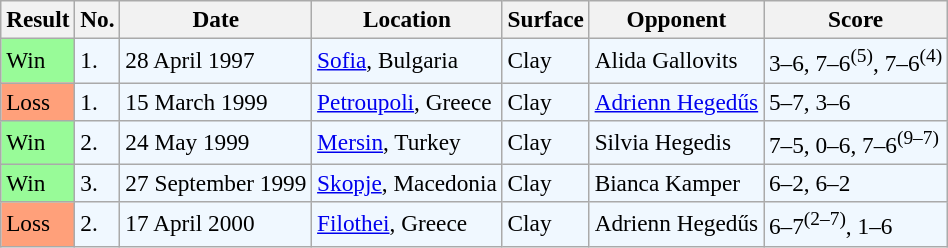<table class="sortable wikitable" style=font-size:97%>
<tr>
<th>Result</th>
<th>No.</th>
<th>Date</th>
<th>Location</th>
<th>Surface</th>
<th>Opponent</th>
<th>Score</th>
</tr>
<tr style="background:#f0f8ff;">
<td style="background:#98fb98;">Win</td>
<td>1.</td>
<td>28 April 1997</td>
<td><a href='#'>Sofia</a>, Bulgaria</td>
<td>Clay</td>
<td> Alida Gallovits</td>
<td>3–6, 7–6<sup>(5)</sup>, 7–6<sup>(4)</sup></td>
</tr>
<tr style="background:#f0f8ff;">
<td style="background:#ffa07a;">Loss</td>
<td>1.</td>
<td>15 March 1999</td>
<td><a href='#'>Petroupoli</a>, Greece</td>
<td>Clay</td>
<td> <a href='#'>Adrienn Hegedűs</a></td>
<td>5–7, 3–6</td>
</tr>
<tr style="background:#f0f8ff;">
<td style="background:#98fb98;">Win</td>
<td>2.</td>
<td>24 May 1999</td>
<td><a href='#'>Mersin</a>, Turkey</td>
<td>Clay</td>
<td> Silvia Hegedis</td>
<td>7–5, 0–6, 7–6<sup>(9–7)</sup></td>
</tr>
<tr style="background:#f0f8ff;">
<td style="background:#98fb98;">Win</td>
<td>3.</td>
<td>27 September 1999</td>
<td><a href='#'>Skopje</a>, Macedonia</td>
<td>Clay</td>
<td> Bianca Kamper</td>
<td>6–2, 6–2</td>
</tr>
<tr style="background:#f0f8ff;">
<td style="background:#ffa07a;">Loss</td>
<td>2.</td>
<td>17 April 2000</td>
<td><a href='#'>Filothei</a>, Greece</td>
<td>Clay</td>
<td> Adrienn Hegedűs</td>
<td>6–7<sup>(2–7)</sup>, 1–6</td>
</tr>
</table>
